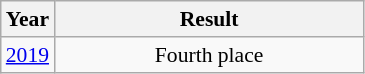<table class="wikitable" style="text-align: center; font-size:90%">
<tr>
<th>Year</th>
<th style="width:200px">Result</th>
</tr>
<tr>
<td> <a href='#'>2019</a></td>
<td>Fourth place</td>
</tr>
</table>
